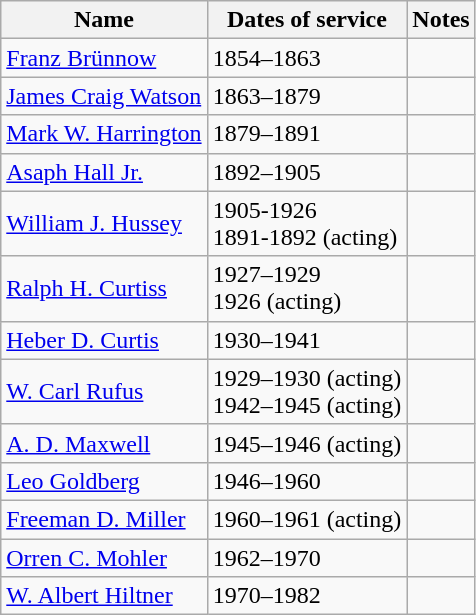<table class="wikitable">
<tr>
<th>Name</th>
<th>Dates of service</th>
<th>Notes</th>
</tr>
<tr>
<td><a href='#'>Franz Brünnow</a></td>
<td>1854–1863</td>
<td></td>
</tr>
<tr>
<td><a href='#'>James Craig Watson</a></td>
<td>1863–1879</td>
<td></td>
</tr>
<tr>
<td><a href='#'>Mark W. Harrington</a></td>
<td>1879–1891</td>
<td></td>
</tr>
<tr>
<td><a href='#'>Asaph Hall Jr.</a></td>
<td>1892–1905</td>
<td></td>
</tr>
<tr>
<td><a href='#'>William J. Hussey</a></td>
<td>1905-1926<br>1891-1892 (acting)</td>
<td></td>
</tr>
<tr>
<td><a href='#'>Ralph H. Curtiss</a></td>
<td>1927–1929<br>1926 (acting)</td>
<td></td>
</tr>
<tr>
<td><a href='#'>Heber D. Curtis</a></td>
<td>1930–1941</td>
<td></td>
</tr>
<tr>
<td><a href='#'>W. Carl Rufus</a></td>
<td>1929–1930 (acting)<br>1942–1945 (acting)</td>
<td></td>
</tr>
<tr>
<td><a href='#'>A. D. Maxwell</a></td>
<td>1945–1946 (acting)</td>
<td></td>
</tr>
<tr>
<td><a href='#'>Leo Goldberg</a></td>
<td>1946–1960</td>
<td></td>
</tr>
<tr>
<td><a href='#'>Freeman D. Miller</a></td>
<td>1960–1961 (acting)</td>
<td></td>
</tr>
<tr>
<td><a href='#'>Orren C. Mohler</a></td>
<td>1962–1970</td>
<td></td>
</tr>
<tr>
<td><a href='#'>W. Albert Hiltner</a></td>
<td>1970–1982</td>
<td></td>
</tr>
</table>
